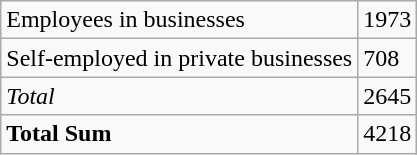<table class="wikitable">
<tr>
<td>Employees in businesses</td>
<td>1973</td>
</tr>
<tr>
<td>Self-employed in private businesses</td>
<td>708</td>
</tr>
<tr>
<td><em>Total</em></td>
<td>2645</td>
</tr>
<tr>
<td><strong>Total Sum</strong></td>
<td>4218</td>
</tr>
</table>
